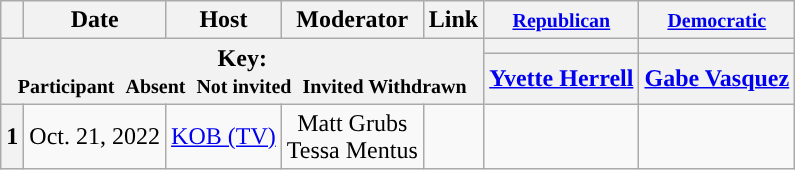<table class="wikitable" style="text-align:center;">
<tr>
<th scope="col"></th>
<th scope="col">Date</th>
<th scope="col">Host</th>
<th scope="col">Moderator</th>
<th scope="col">Link</th>
<th scope="col"><small><a href='#'>Republican</a></small></th>
<th scope="col"><small><a href='#'>Democratic</a></small></th>
</tr>
<tr>
<th colspan="5" rowspan="2">Key:<br> <small>Participant </small>  <small>Absent </small>  <small>Not invited </small>  <small>Invited  Withdrawn</small></th>
<th scope="col" style="background:"></th>
<th scope="col" style="background:"></th>
</tr>
<tr>
<th scope="col"><a href='#'>Yvette Herrell</a></th>
<th scope="col"><a href='#'>Gabe Vasquez</a></th>
</tr>
<tr>
<th>1</th>
<td style="white-space:nowrap;">Oct. 21, 2022</td>
<td style="white-space:nowrap;"><a href='#'>KOB (TV)</a></td>
<td style="white-space:nowrap;">Matt Grubs<br>Tessa Mentus</td>
<td style="white-space:nowrap;"></td>
<td></td>
<td></td>
</tr>
</table>
